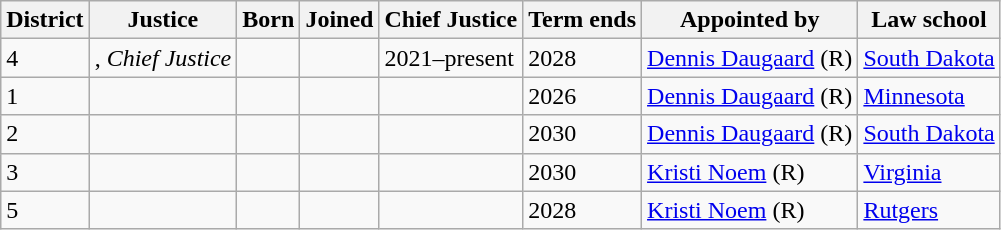<table class="wikitable sortable">
<tr>
<th>District</th>
<th>Justice</th>
<th>Born</th>
<th>Joined</th>
<th>Chief Justice</th>
<th>Term ends</th>
<th>Appointed by</th>
<th>Law school</th>
</tr>
<tr>
<td>4</td>
<td>, <em>Chief Justice</em></td>
<td></td>
<td></td>
<td>2021–present</td>
<td>2028</td>
<td><a href='#'>Dennis Daugaard</a> (R)</td>
<td><a href='#'>South Dakota</a></td>
</tr>
<tr>
<td>1</td>
<td></td>
<td></td>
<td></td>
<td align="center"></td>
<td>2026</td>
<td><a href='#'>Dennis Daugaard</a> (R)</td>
<td><a href='#'>Minnesota</a></td>
</tr>
<tr>
<td>2</td>
<td></td>
<td></td>
<td></td>
<td align="center"></td>
<td>2030</td>
<td><a href='#'>Dennis Daugaard</a> (R)</td>
<td><a href='#'>South Dakota</a></td>
</tr>
<tr>
<td>3</td>
<td></td>
<td></td>
<td></td>
<td align="center"></td>
<td>2030</td>
<td><a href='#'>Kristi Noem</a> (R)</td>
<td><a href='#'>Virginia</a></td>
</tr>
<tr>
<td>5</td>
<td></td>
<td></td>
<td></td>
<td align="center"></td>
<td>2028</td>
<td><a href='#'>Kristi Noem</a> (R)</td>
<td><a href='#'>Rutgers</a></td>
</tr>
</table>
